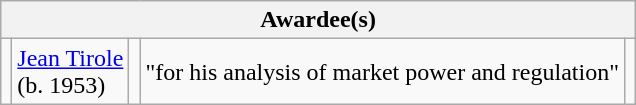<table class="wikitable">
<tr>
<th colspan="5">Awardee(s)</th>
</tr>
<tr>
<td></td>
<td><a href='#'>Jean Tirole</a><br>(b. 1953)</td>
<td></td>
<td>"for his analysis of market power and regulation"</td>
<td></td>
</tr>
</table>
